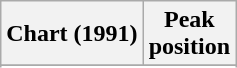<table class="wikitable sortable plainrowheaders" style="text-align:center;">
<tr>
<th scope="col">Chart (1991)</th>
<th scope="col">Peak<br>position</th>
</tr>
<tr>
</tr>
<tr>
</tr>
</table>
